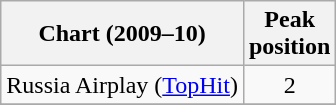<table class="wikitable sortable">
<tr>
<th>Chart (2009–10)</th>
<th>Peak<br>position</th>
</tr>
<tr>
<td>Russia Airplay (<a href='#'>TopHit</a>)</td>
<td style="text-align:center">2</td>
</tr>
<tr>
</tr>
<tr>
</tr>
</table>
